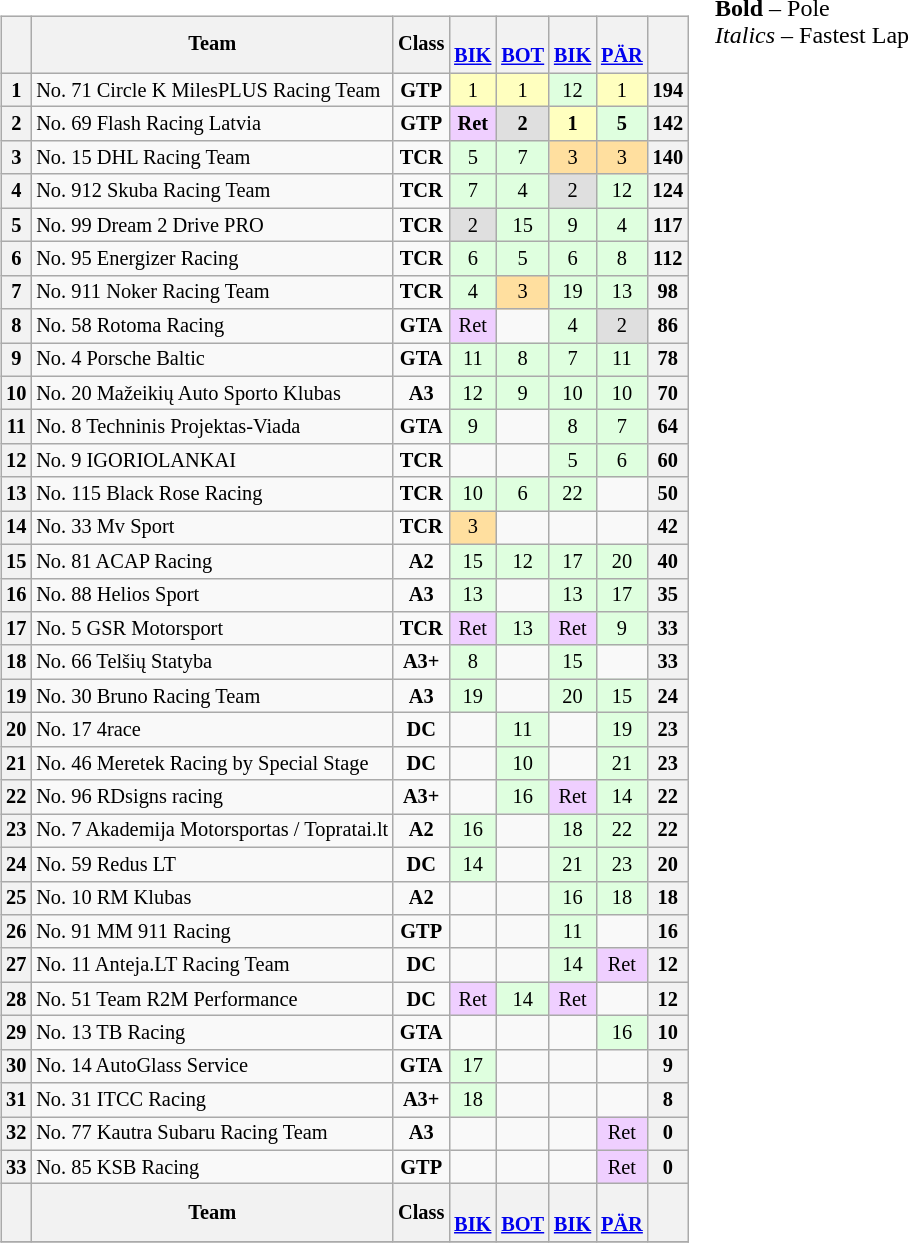<table>
<tr>
<td valign="top"><br><table align=left| class="wikitable" style="font-size: 85%; text-align: center">
<tr valign="top">
<th valign=middle></th>
<th valign=middle>Team</th>
<th valign=middle>Class</th>
<th><br><a href='#'>BIK</a></th>
<th><br><a href='#'>BOT</a></th>
<th><br><a href='#'>BIK</a></th>
<th><br><a href='#'>PÄR</a></th>
<th valign=middle>  </th>
</tr>
<tr>
<th>1</th>
<td align=left> No. 71 Circle K MilesPLUS Racing Team</td>
<td align=center><strong><span>GTP</span></strong></td>
<td style="background:#ffffbf;">1</td>
<td style="background:#ffffbf;">1</td>
<td style="background:#dfffdf;">12</td>
<td style="background:#ffffbf;">1</td>
<th>194</th>
</tr>
<tr>
<th>2</th>
<td align=left> No. 69 Flash Racing Latvia</td>
<td align=center><strong><span>GTP</span></strong></td>
<td style="background:#efcfff;"><strong>Ret</strong></td>
<td style="background:#dfdfdf;"><strong>2</strong></td>
<td style="background:#ffffbf;"><strong>1</strong></td>
<td style="background:#dfffdf;"><strong>5</strong></td>
<th>142</th>
</tr>
<tr>
<th>3</th>
<td align=left> No. 15 DHL Racing Team</td>
<td align=center><strong><span>TCR</span></strong></td>
<td style="background:#dfffdf;">5</td>
<td style="background:#dfffdf;">7</td>
<td style="background:#ffdf9f;">3</td>
<td style="background:#ffdf9f;">3</td>
<th>140</th>
</tr>
<tr>
<th>4</th>
<td align=left> No. 912 Skuba Racing Team</td>
<td align=center><strong><span>TCR</span></strong></td>
<td style="background:#dfffdf;">7</td>
<td style="background:#dfffdf;">4</td>
<td style="background:#dfdfdf;">2</td>
<td style="background:#dfffdf;">12</td>
<th>124</th>
</tr>
<tr>
<th>5</th>
<td align=left> No. 99 Dream 2 Drive PRO</td>
<td align=center><strong><span>TCR</span></strong></td>
<td style="background:#dfdfdf;">2</td>
<td style="background:#dfffdf;">15</td>
<td style="background:#dfffdf;">9</td>
<td style="background:#dfffdf;">4</td>
<th>117</th>
</tr>
<tr>
<th>6</th>
<td align=left> No. 95 Energizer Racing</td>
<td align=center><strong><span>TCR</span></strong></td>
<td style="background:#dfffdf;">6</td>
<td style="background:#dfffdf;">5</td>
<td style="background:#dfffdf;">6</td>
<td style="background:#dfffdf;">8</td>
<th>112</th>
</tr>
<tr>
<th>7</th>
<td align=left> No. 911 Noker Racing Team</td>
<td align=center><strong><span>TCR</span></strong></td>
<td style="background:#dfffdf;">4</td>
<td style="background:#ffdf9f;">3</td>
<td style="background:#dfffdf;">19</td>
<td style="background:#dfffdf;">13</td>
<th>98</th>
</tr>
<tr>
<th>8</th>
<td align=left> No. 58 Rotoma Racing</td>
<td align=center><strong><span>GTA</span></strong></td>
<td style="background:#efcfff;">Ret</td>
<td></td>
<td style="background:#dfffdf;">4</td>
<td style="background:#dfdfdf;">2</td>
<th>86</th>
</tr>
<tr>
<th>9</th>
<td align=left> No. 4 Porsche Baltic</td>
<td align=center><strong><span>GTA</span></strong></td>
<td style="background:#dfffdf;">11</td>
<td style="background:#dfffdf;">8</td>
<td style="background:#dfffdf;">7</td>
<td style="background:#dfffdf;">11</td>
<th>78</th>
</tr>
<tr>
<th>10</th>
<td align=left> No. 20 Mažeikių Auto Sporto Klubas</td>
<td align=center><strong><span>A3</span></strong></td>
<td style="background:#dfffdf;">12</td>
<td style="background:#dfffdf;">9</td>
<td style="background:#dfffdf;">10</td>
<td style="background:#dfffdf;">10</td>
<th>70</th>
</tr>
<tr>
<th>11</th>
<td align=left> No. 8 Techninis Projektas-Viada</td>
<td align=center><strong><span>GTA</span></strong></td>
<td style="background:#dfffdf;">9</td>
<td></td>
<td style="background:#dfffdf;">8</td>
<td style="background:#dfffdf;">7</td>
<th>64</th>
</tr>
<tr>
<th>12</th>
<td align=left> No. 9 IGORIOLANKAI</td>
<td align=center><strong><span>TCR</span></strong></td>
<td></td>
<td></td>
<td style="background:#dfffdf;">5</td>
<td style="background:#dfffdf;">6</td>
<th>60</th>
</tr>
<tr>
<th>13</th>
<td align=left> No. 115 Black Rose Racing</td>
<td align=center><strong><span>TCR</span></strong></td>
<td style="background:#dfffdf;">10</td>
<td style="background:#dfffdf;">6</td>
<td style="background:#dfffdf;">22</td>
<td></td>
<th>50</th>
</tr>
<tr>
<th>14</th>
<td align=left> No. 33 Mv Sport</td>
<td align=center><strong><span>TCR</span></strong></td>
<td style="background:#ffdf9f;">3</td>
<td></td>
<td></td>
<td></td>
<th>42</th>
</tr>
<tr>
<th>15</th>
<td align=left> No. 81 ACAP Racing</td>
<td align=center><strong><span>A2</span></strong></td>
<td style="background:#dfffdf;">15</td>
<td style="background:#dfffdf;">12</td>
<td style="background:#dfffdf;">17</td>
<td style="background:#dfffdf;">20</td>
<th>40</th>
</tr>
<tr>
<th>16</th>
<td align=left> No. 88 Helios Sport</td>
<td align=center><strong><span>A3</span></strong></td>
<td style="background:#dfffdf;">13</td>
<td></td>
<td style="background:#dfffdf;">13</td>
<td style="background:#dfffdf;">17</td>
<th>35</th>
</tr>
<tr>
<th>17</th>
<td align=left> No. 5 GSR Motorsport</td>
<td align=center><strong><span>TCR</span></strong></td>
<td style="background:#efcfff;">Ret</td>
<td style="background:#dfffdf;">13</td>
<td style="background:#efcfff;">Ret</td>
<td style="background:#dfffdf;">9</td>
<th>33</th>
</tr>
<tr>
<th>18</th>
<td align=left> No. 66 Telšių Statyba</td>
<td align=center><strong><span>A3+</span></strong></td>
<td style="background:#dfffdf;">8</td>
<td></td>
<td style="background:#dfffdf;">15</td>
<td></td>
<th>33</th>
</tr>
<tr>
<th>19</th>
<td align=left> No. 30 Bruno Racing Team</td>
<td align=center><strong><span>A3</span></strong></td>
<td style="background:#dfffdf;">19</td>
<td></td>
<td style="background:#dfffdf;">20</td>
<td style="background:#dfffdf;">15</td>
<th>24</th>
</tr>
<tr>
<th>20</th>
<td align=left> No. 17 4race</td>
<td align=center><strong><span>DC</span></strong></td>
<td></td>
<td style="background:#dfffdf;">11</td>
<td></td>
<td style="background:#dfffdf;">19</td>
<th>23</th>
</tr>
<tr>
<th>21</th>
<td align=left> No. 46 Meretek Racing by Special Stage</td>
<td align=center><strong><span>DC</span></strong></td>
<td></td>
<td style="background:#dfffdf;">10</td>
<td></td>
<td style="background:#dfffdf;">21</td>
<th>23</th>
</tr>
<tr>
<th>22</th>
<td align=left> No. 96 RDsigns racing</td>
<td align=center><strong><span>A3+</span></strong></td>
<td></td>
<td style="background:#dfffdf;">16</td>
<td style="background:#efcfff;">Ret</td>
<td style="background:#dfffdf;">14</td>
<th>22</th>
</tr>
<tr>
<th>23</th>
<td align=left> No. 7 Akademija Motorsportas / Topratai.lt</td>
<td align=center><strong><span>A2</span></strong></td>
<td style="background:#dfffdf;">16</td>
<td></td>
<td style="background:#dfffdf;">18</td>
<td style="background:#dfffdf;">22</td>
<th>22</th>
</tr>
<tr>
<th>24</th>
<td align=left> No. 59 Redus LT</td>
<td align=center><strong><span>DC</span></strong></td>
<td style="background:#dfffdf;">14</td>
<td></td>
<td style="background:#dfffdf;">21</td>
<td style="background:#dfffdf;">23</td>
<th>20</th>
</tr>
<tr>
<th>25</th>
<td align=left> No. 10 RM Klubas</td>
<td align=center><strong><span>A2</span></strong></td>
<td></td>
<td></td>
<td style="background:#dfffdf;">16</td>
<td style="background:#dfffdf;">18</td>
<th>18</th>
</tr>
<tr>
<th>26</th>
<td align=left> No. 91 MM 911 Racing</td>
<td align=center><strong><span>GTP</span></strong></td>
<td></td>
<td></td>
<td style="background:#dfffdf;">11</td>
<td></td>
<th>16</th>
</tr>
<tr>
<th>27</th>
<td align=left> No. 11 Anteja.LT Racing Team</td>
<td align=center><strong><span>DC</span></strong></td>
<td></td>
<td></td>
<td style="background:#dfffdf;">14</td>
<td style="background:#efcfff;">Ret</td>
<th>12</th>
</tr>
<tr>
<th>28</th>
<td align=left> No. 51 Team R2M Performance</td>
<td align=center><strong><span>DC</span></strong></td>
<td style="background:#efcfff;">Ret</td>
<td style="background:#dfffdf;">14</td>
<td style="background:#efcfff;">Ret</td>
<td></td>
<th>12</th>
</tr>
<tr>
<th>29</th>
<td align=left> No. 13 TB Racing</td>
<td align=center><strong><span>GTA</span></strong></td>
<td></td>
<td></td>
<td></td>
<td style="background:#dfffdf;">16</td>
<th>10</th>
</tr>
<tr>
<th>30</th>
<td align=left> No. 14 AutoGlass Service</td>
<td align=center><strong><span>GTA</span></strong></td>
<td style="background:#dfffdf;">17</td>
<td></td>
<td></td>
<td></td>
<th>9</th>
</tr>
<tr>
<th>31</th>
<td align=left> No. 31 ITCC Racing</td>
<td align=center><strong><span>A3+</span></strong></td>
<td style="background:#dfffdf;">18</td>
<td></td>
<td></td>
<td></td>
<th>8</th>
</tr>
<tr>
<th>32</th>
<td align=left> No. 77 Kautra Subaru Racing Team</td>
<td align=center><strong><span>A3</span></strong></td>
<td></td>
<td></td>
<td></td>
<td style="background:#efcfff;">Ret</td>
<th>0</th>
</tr>
<tr>
<th>33</th>
<td align=left> No. 85 KSB Racing</td>
<td align=center><strong><span>GTP</span></strong></td>
<td></td>
<td></td>
<td></td>
<td style="background:#efcfff;">Ret</td>
<th>0</th>
</tr>
<tr>
<th valign=middle></th>
<th valign=middle>Team</th>
<th valign=middle>Class</th>
<th><br><a href='#'>BIK</a></th>
<th><br><a href='#'>BOT</a></th>
<th><br><a href='#'>BIK</a></th>
<th><br><a href='#'>PÄR</a></th>
<th valign=middle>  </th>
</tr>
<tr>
</tr>
</table>
</td>
<td valign="top"><br>
<span><strong>Bold</strong> – Pole<br>
<em>Italics</em> – Fastest Lap</span></td>
</tr>
</table>
